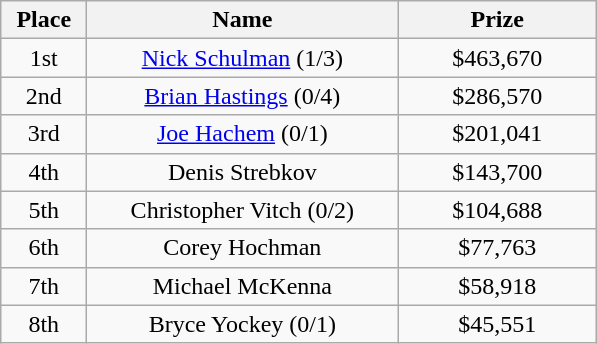<table class="wikitable">
<tr>
<th width="50">Place</th>
<th width="200">Name</th>
<th width="125">Prize</th>
</tr>
<tr>
<td align = "center">1st</td>
<td align = "center"><a href='#'>Nick Schulman</a> (1/3)</td>
<td align = "center">$463,670</td>
</tr>
<tr>
<td align = "center">2nd</td>
<td align = "center"><a href='#'>Brian Hastings</a> (0/4)</td>
<td align = "center">$286,570</td>
</tr>
<tr>
<td align = "center">3rd</td>
<td align = "center"><a href='#'>Joe Hachem</a> (0/1)</td>
<td align = "center">$201,041</td>
</tr>
<tr>
<td align = "center">4th</td>
<td align = "center">Denis Strebkov</td>
<td align = "center">$143,700</td>
</tr>
<tr>
<td align = "center">5th</td>
<td align = "center">Christopher Vitch (0/2)</td>
<td align = "center">$104,688</td>
</tr>
<tr>
<td align = "center">6th</td>
<td align = "center">Corey Hochman</td>
<td align = "center">$77,763</td>
</tr>
<tr>
<td align = "center">7th</td>
<td align = "center">Michael McKenna</td>
<td align = "center">$58,918</td>
</tr>
<tr>
<td align = "center">8th</td>
<td align = "center">Bryce Yockey (0/1)</td>
<td align = "center">$45,551</td>
</tr>
</table>
